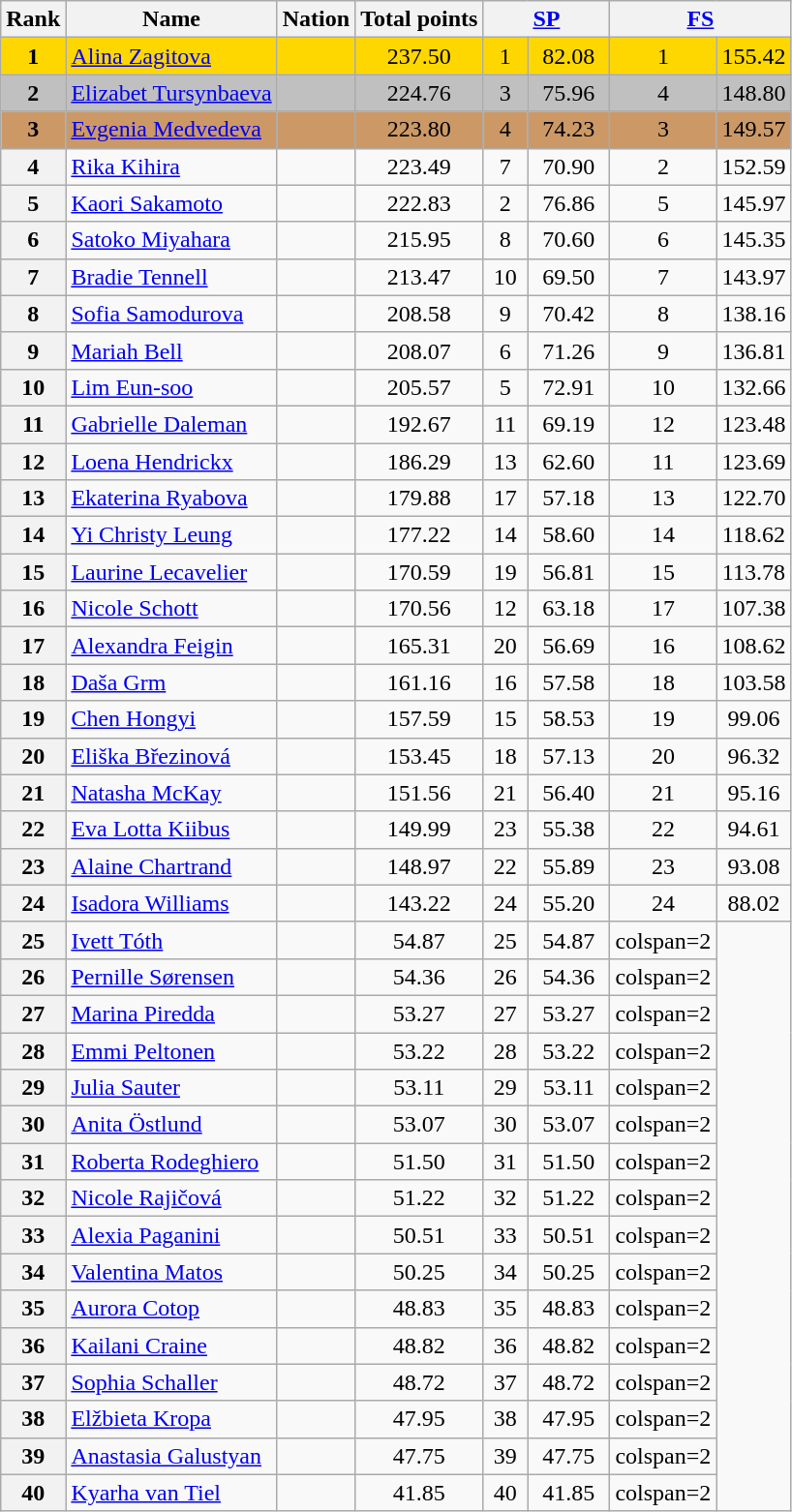<table class="wikitable sortable">
<tr>
<th>Rank</th>
<th>Name</th>
<th>Nation</th>
<th>Total points</th>
<th colspan="2" width="80px"><a href='#'>SP</a></th>
<th colspan="2" width="80px"><a href='#'>FS</a></th>
</tr>
<tr bgcolor="gold">
<td align="center"><strong>1</strong></td>
<td><a href='#'>Alina Zagitova</a></td>
<td></td>
<td align="center">237.50</td>
<td align="center">1</td>
<td align="center">82.08</td>
<td align="center">1</td>
<td align="center">155.42</td>
</tr>
<tr bgcolor="silver">
<td align="center"><strong>2</strong></td>
<td><a href='#'>Elizabet Tursynbaeva</a></td>
<td></td>
<td align="center">224.76</td>
<td align="center">3</td>
<td align="center">75.96</td>
<td align="center">4</td>
<td align="center">148.80</td>
</tr>
<tr bgcolor="cc9966">
<td align="center"><strong>3</strong></td>
<td><a href='#'>Evgenia Medvedeva</a></td>
<td></td>
<td align="center">223.80</td>
<td align="center">4</td>
<td align="center">74.23</td>
<td align="center">3</td>
<td align="center">149.57</td>
</tr>
<tr>
<th>4</th>
<td><a href='#'>Rika Kihira</a></td>
<td></td>
<td align="center">223.49</td>
<td align="center">7</td>
<td align="center">70.90</td>
<td align="center">2</td>
<td align="center">152.59</td>
</tr>
<tr>
<th>5</th>
<td><a href='#'>Kaori Sakamoto</a></td>
<td></td>
<td align="center">222.83</td>
<td align="center">2</td>
<td align="center">76.86</td>
<td align="center">5</td>
<td align="center">145.97</td>
</tr>
<tr>
<th>6</th>
<td><a href='#'>Satoko Miyahara</a></td>
<td></td>
<td align="center">215.95</td>
<td align="center">8</td>
<td align="center">70.60</td>
<td align="center">6</td>
<td align="center">145.35</td>
</tr>
<tr>
<th>7</th>
<td><a href='#'>Bradie Tennell</a></td>
<td></td>
<td align="center">213.47</td>
<td align="center">10</td>
<td align="center">69.50</td>
<td align="center">7</td>
<td align="center">143.97</td>
</tr>
<tr>
<th>8</th>
<td><a href='#'>Sofia Samodurova</a></td>
<td></td>
<td align="center">208.58</td>
<td align="center">9</td>
<td align="center">70.42</td>
<td align="center">8</td>
<td align="center">138.16</td>
</tr>
<tr>
<th>9</th>
<td><a href='#'>Mariah Bell</a></td>
<td></td>
<td align="center">208.07</td>
<td align="center">6</td>
<td align="center">71.26</td>
<td align="center">9</td>
<td align="center">136.81</td>
</tr>
<tr>
<th>10</th>
<td><a href='#'>Lim Eun-soo</a></td>
<td></td>
<td align="center">205.57</td>
<td align="center">5</td>
<td align="center">72.91</td>
<td align="center">10</td>
<td align="center">132.66</td>
</tr>
<tr>
<th>11</th>
<td><a href='#'>Gabrielle Daleman</a></td>
<td></td>
<td align="center">192.67</td>
<td align="center">11</td>
<td align="center">69.19</td>
<td align="center">12</td>
<td align="center">123.48</td>
</tr>
<tr>
<th>12</th>
<td><a href='#'>Loena Hendrickx</a></td>
<td></td>
<td align="center">186.29</td>
<td align="center">13</td>
<td align="center">62.60</td>
<td align="center">11</td>
<td align="center">123.69</td>
</tr>
<tr>
<th>13</th>
<td><a href='#'>Ekaterina Ryabova</a></td>
<td></td>
<td align="center">179.88</td>
<td align="center">17</td>
<td align="center">57.18</td>
<td align="center">13</td>
<td align="center">122.70</td>
</tr>
<tr>
<th>14</th>
<td><a href='#'>Yi Christy Leung</a></td>
<td></td>
<td align="center">177.22</td>
<td align="center">14</td>
<td align="center">58.60</td>
<td align="center">14</td>
<td align="center">118.62</td>
</tr>
<tr>
<th>15</th>
<td><a href='#'>Laurine Lecavelier</a></td>
<td></td>
<td align="center">170.59</td>
<td align="center">19</td>
<td align="center">56.81</td>
<td align="center">15</td>
<td align="center">113.78</td>
</tr>
<tr>
<th>16</th>
<td><a href='#'>Nicole Schott</a></td>
<td></td>
<td align="center">170.56</td>
<td align="center">12</td>
<td align="center">63.18</td>
<td align="center">17</td>
<td align="center">107.38</td>
</tr>
<tr>
<th>17</th>
<td><a href='#'>Alexandra Feigin</a></td>
<td></td>
<td align="center">165.31</td>
<td align="center">20</td>
<td align="center">56.69</td>
<td align="center">16</td>
<td align="center">108.62</td>
</tr>
<tr>
<th>18</th>
<td><a href='#'>Daša Grm</a></td>
<td></td>
<td align="center">161.16</td>
<td align="center">16</td>
<td align="center">57.58</td>
<td align="center">18</td>
<td align="center">103.58</td>
</tr>
<tr>
<th>19</th>
<td><a href='#'>Chen Hongyi</a></td>
<td></td>
<td align="center">157.59</td>
<td align="center">15</td>
<td align="center">58.53</td>
<td align="center">19</td>
<td align="center">99.06</td>
</tr>
<tr>
<th>20</th>
<td><a href='#'>Eliška Březinová</a></td>
<td></td>
<td align="center">153.45</td>
<td align="center">18</td>
<td align="center">57.13</td>
<td align="center">20</td>
<td align="center">96.32</td>
</tr>
<tr>
<th>21</th>
<td><a href='#'>Natasha McKay</a></td>
<td></td>
<td align="center">151.56</td>
<td align="center">21</td>
<td align="center">56.40</td>
<td align="center">21</td>
<td align="center">95.16</td>
</tr>
<tr>
<th>22</th>
<td><a href='#'>Eva Lotta Kiibus</a></td>
<td></td>
<td align="center">149.99</td>
<td align="center">23</td>
<td align="center">55.38</td>
<td align="center">22</td>
<td align="center">94.61</td>
</tr>
<tr>
<th>23</th>
<td><a href='#'>Alaine Chartrand</a></td>
<td></td>
<td align="center">148.97</td>
<td align="center">22</td>
<td align="center">55.89</td>
<td align="center">23</td>
<td align="center">93.08</td>
</tr>
<tr>
<th>24</th>
<td><a href='#'>Isadora Williams</a></td>
<td></td>
<td align="center">143.22</td>
<td align="center">24</td>
<td align="center">55.20</td>
<td align="center">24</td>
<td align="center">88.02</td>
</tr>
<tr>
<th>25</th>
<td><a href='#'>Ivett Tóth</a></td>
<td></td>
<td align="center">54.87</td>
<td align="center">25</td>
<td align="center">54.87</td>
<td>colspan=2 </td>
</tr>
<tr>
<th>26</th>
<td><a href='#'>Pernille Sørensen</a></td>
<td></td>
<td align="center">54.36</td>
<td align="center">26</td>
<td align="center">54.36</td>
<td>colspan=2 </td>
</tr>
<tr>
<th>27</th>
<td><a href='#'>Marina Piredda</a></td>
<td></td>
<td align="center">53.27</td>
<td align="center">27</td>
<td align="center">53.27</td>
<td>colspan=2 </td>
</tr>
<tr>
<th>28</th>
<td><a href='#'>Emmi Peltonen</a></td>
<td></td>
<td align="center">53.22</td>
<td align="center">28</td>
<td align="center">53.22</td>
<td>colspan=2 </td>
</tr>
<tr>
<th>29</th>
<td><a href='#'>Julia Sauter</a></td>
<td></td>
<td align="center">53.11</td>
<td align="center">29</td>
<td align="center">53.11</td>
<td>colspan=2 </td>
</tr>
<tr>
<th>30</th>
<td><a href='#'>Anita Östlund</a></td>
<td></td>
<td align="center">53.07</td>
<td align="center">30</td>
<td align="center">53.07</td>
<td>colspan=2 </td>
</tr>
<tr>
<th>31</th>
<td><a href='#'>Roberta Rodeghiero</a></td>
<td></td>
<td align="center">51.50</td>
<td align="center">31</td>
<td align="center">51.50</td>
<td>colspan=2 </td>
</tr>
<tr>
<th>32</th>
<td><a href='#'>Nicole Rajičová</a></td>
<td></td>
<td align="center">51.22</td>
<td align="center">32</td>
<td align="center">51.22</td>
<td>colspan=2 </td>
</tr>
<tr>
<th>33</th>
<td><a href='#'>Alexia Paganini</a></td>
<td></td>
<td align="center">50.51</td>
<td align="center">33</td>
<td align="center">50.51</td>
<td>colspan=2 </td>
</tr>
<tr>
<th>34</th>
<td><a href='#'>Valentina Matos</a></td>
<td></td>
<td align="center">50.25</td>
<td align="center">34</td>
<td align="center">50.25</td>
<td>colspan=2 </td>
</tr>
<tr>
<th>35</th>
<td><a href='#'>Aurora Cotop</a></td>
<td></td>
<td align="center">48.83</td>
<td align="center">35</td>
<td align="center">48.83</td>
<td>colspan=2 </td>
</tr>
<tr>
<th>36</th>
<td><a href='#'>Kailani Craine</a></td>
<td></td>
<td align=center>48.82</td>
<td align=center>36</td>
<td align=center>48.82</td>
<td>colspan=2 </td>
</tr>
<tr>
<th>37</th>
<td><a href='#'>Sophia Schaller</a></td>
<td></td>
<td align="center">48.72</td>
<td align="center">37</td>
<td align="center">48.72</td>
<td>colspan=2 </td>
</tr>
<tr>
<th>38</th>
<td><a href='#'>Elžbieta Kropa</a></td>
<td></td>
<td align="center">47.95</td>
<td align="center">38</td>
<td align="center">47.95</td>
<td>colspan=2 </td>
</tr>
<tr>
<th>39</th>
<td><a href='#'>Anastasia Galustyan</a></td>
<td></td>
<td align="center">47.75</td>
<td align="center">39</td>
<td align="center">47.75</td>
<td>colspan=2 </td>
</tr>
<tr>
<th>40</th>
<td><a href='#'>Kyarha van Tiel</a></td>
<td></td>
<td align="center">41.85</td>
<td align="center">40</td>
<td align="center">41.85</td>
<td>colspan=2 </td>
</tr>
</table>
